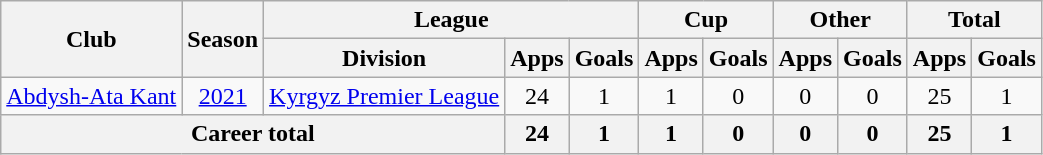<table class="wikitable" style="text-align: center">
<tr>
<th rowspan="2">Club</th>
<th rowspan="2">Season</th>
<th colspan="3">League</th>
<th colspan="2">Cup</th>
<th colspan="2">Other</th>
<th colspan="2">Total</th>
</tr>
<tr>
<th>Division</th>
<th>Apps</th>
<th>Goals</th>
<th>Apps</th>
<th>Goals</th>
<th>Apps</th>
<th>Goals</th>
<th>Apps</th>
<th>Goals</th>
</tr>
<tr>
<td><a href='#'>Abdysh-Ata Kant</a></td>
<td><a href='#'>2021</a></td>
<td><a href='#'>Kyrgyz Premier League</a></td>
<td>24</td>
<td>1</td>
<td>1</td>
<td>0</td>
<td>0</td>
<td>0</td>
<td>25</td>
<td>1</td>
</tr>
<tr>
<th colspan=3>Career total</th>
<th>24</th>
<th>1</th>
<th>1</th>
<th>0</th>
<th>0</th>
<th>0</th>
<th>25</th>
<th>1</th>
</tr>
</table>
